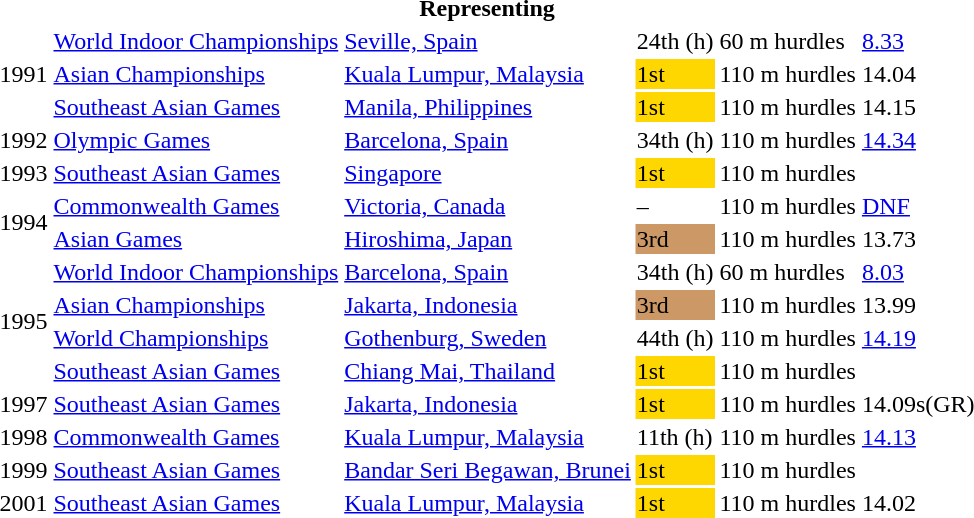<table>
<tr>
<th colspan="6">Representing </th>
</tr>
<tr>
<td rowspan=3>1991</td>
<td><a href='#'>World Indoor Championships</a></td>
<td><a href='#'>Seville, Spain</a></td>
<td>24th (h)</td>
<td>60 m hurdles</td>
<td><a href='#'>8.33</a></td>
</tr>
<tr>
<td><a href='#'>Asian Championships</a></td>
<td><a href='#'>Kuala Lumpur, Malaysia</a></td>
<td bgcolor=gold>1st</td>
<td>110 m hurdles</td>
<td>14.04</td>
</tr>
<tr>
<td><a href='#'>Southeast Asian Games</a></td>
<td><a href='#'>Manila, Philippines</a></td>
<td bgcolor=gold>1st</td>
<td>110 m hurdles</td>
<td>14.15</td>
</tr>
<tr>
<td>1992</td>
<td><a href='#'>Olympic Games</a></td>
<td><a href='#'>Barcelona, Spain</a></td>
<td>34th (h)</td>
<td>110 m hurdles</td>
<td><a href='#'>14.34</a></td>
</tr>
<tr>
<td>1993</td>
<td><a href='#'>Southeast Asian Games</a></td>
<td><a href='#'>Singapore</a></td>
<td bgcolor=gold>1st</td>
<td>110 m hurdles</td>
<td></td>
</tr>
<tr>
<td rowspan=2>1994</td>
<td><a href='#'>Commonwealth Games</a></td>
<td><a href='#'>Victoria, Canada</a></td>
<td>–</td>
<td>110 m hurdles</td>
<td><a href='#'>DNF</a></td>
</tr>
<tr>
<td><a href='#'>Asian Games</a></td>
<td><a href='#'>Hiroshima, Japan</a></td>
<td bgcolor=cc9966>3rd</td>
<td>110 m hurdles</td>
<td>13.73</td>
</tr>
<tr>
<td rowspan=4>1995</td>
<td><a href='#'>World Indoor Championships</a></td>
<td><a href='#'>Barcelona, Spain</a></td>
<td>34th (h)</td>
<td>60 m hurdles</td>
<td><a href='#'>8.03</a></td>
</tr>
<tr>
<td><a href='#'>Asian Championships</a></td>
<td><a href='#'>Jakarta, Indonesia</a></td>
<td bgcolor=cc9966>3rd</td>
<td>110 m hurdles</td>
<td>13.99</td>
</tr>
<tr>
<td><a href='#'>World Championships</a></td>
<td><a href='#'>Gothenburg, Sweden</a></td>
<td>44th (h)</td>
<td>110 m hurdles</td>
<td><a href='#'>14.19</a></td>
</tr>
<tr>
<td><a href='#'>Southeast Asian Games</a></td>
<td><a href='#'>Chiang Mai, Thailand</a></td>
<td bgcolor=gold>1st</td>
<td>110 m hurdles</td>
<td></td>
</tr>
<tr>
<td>1997</td>
<td><a href='#'>Southeast Asian Games</a></td>
<td><a href='#'>Jakarta, Indonesia</a></td>
<td bgcolor=gold>1st</td>
<td>110 m hurdles</td>
<td>14.09s(GR)</td>
</tr>
<tr>
<td>1998</td>
<td><a href='#'>Commonwealth Games</a></td>
<td><a href='#'>Kuala Lumpur, Malaysia</a></td>
<td>11th (h)</td>
<td>110 m hurdles</td>
<td><a href='#'>14.13</a></td>
</tr>
<tr>
<td>1999</td>
<td><a href='#'>Southeast Asian Games</a></td>
<td><a href='#'>Bandar Seri Begawan, Brunei</a></td>
<td bgcolor=gold>1st</td>
<td>110 m hurdles</td>
<td></td>
</tr>
<tr>
<td>2001</td>
<td><a href='#'>Southeast Asian Games</a></td>
<td><a href='#'>Kuala Lumpur, Malaysia</a></td>
<td bgcolor=gold>1st</td>
<td>110 m hurdles</td>
<td>14.02</td>
</tr>
</table>
